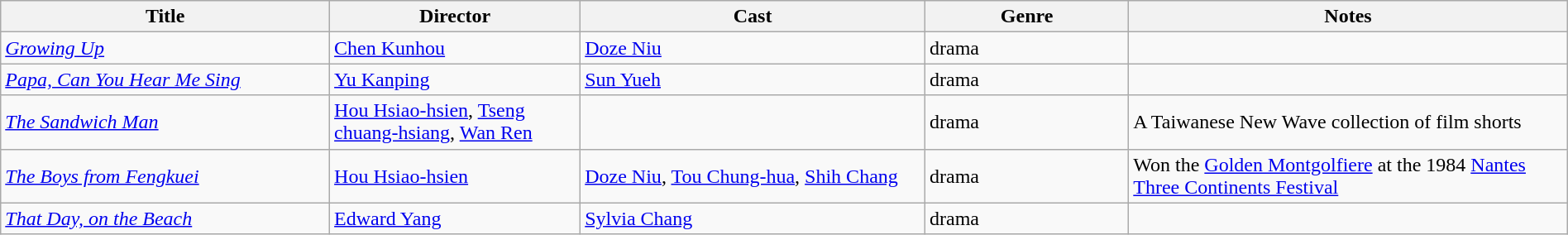<table class="wikitable" width= "100%">
<tr>
<th width=21%>Title</th>
<th width=16%>Director</th>
<th width=22%>Cast</th>
<th width=13%>Genre</th>
<th width=28%>Notes</th>
</tr>
<tr>
<td><em><a href='#'>Growing Up</a></em></td>
<td><a href='#'>Chen Kunhou</a></td>
<td><a href='#'>Doze Niu</a></td>
<td>drama</td>
<td></td>
</tr>
<tr>
<td><em><a href='#'>Papa, Can You Hear Me Sing</a></em></td>
<td><a href='#'>Yu Kanping</a></td>
<td><a href='#'>Sun Yueh</a></td>
<td>drama</td>
<td></td>
</tr>
<tr>
<td><em><a href='#'>The Sandwich Man</a></em></td>
<td><a href='#'>Hou Hsiao-hsien</a>, <a href='#'>Tseng chuang-hsiang</a>, <a href='#'>Wan Ren</a></td>
<td></td>
<td>drama</td>
<td>A Taiwanese New Wave collection of film shorts</td>
</tr>
<tr>
<td><em><a href='#'>The Boys from Fengkuei</a></em></td>
<td><a href='#'>Hou Hsiao-hsien</a></td>
<td><a href='#'>Doze Niu</a>, <a href='#'>Tou Chung-hua</a>, <a href='#'>Shih Chang</a></td>
<td>drama</td>
<td>Won the <a href='#'>Golden Montgolfiere</a> at the 1984 <a href='#'>Nantes Three Continents Festival</a></td>
</tr>
<tr>
<td><em><a href='#'>That Day, on the Beach</a></em></td>
<td><a href='#'>Edward Yang</a></td>
<td><a href='#'>Sylvia Chang</a></td>
<td>drama</td>
<td></td>
</tr>
</table>
